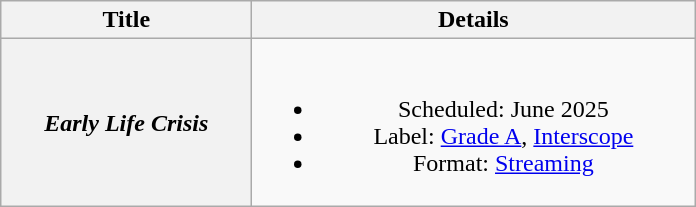<table class="wikitable plainrowheaders" style="text-align:center;">
<tr>
<th scope="col" style="width:10em;">Title</th>
<th scope="col" style="width:18em;">Details</th>
</tr>
<tr>
<th scope="row"><em>Early Life Crisis</em></th>
<td><br><ul><li>Scheduled: June 2025</li><li>Label: <a href='#'>Grade A</a>, <a href='#'>Interscope</a></li><li>Format: <a href='#'>Streaming</a></li></ul></td>
</tr>
</table>
